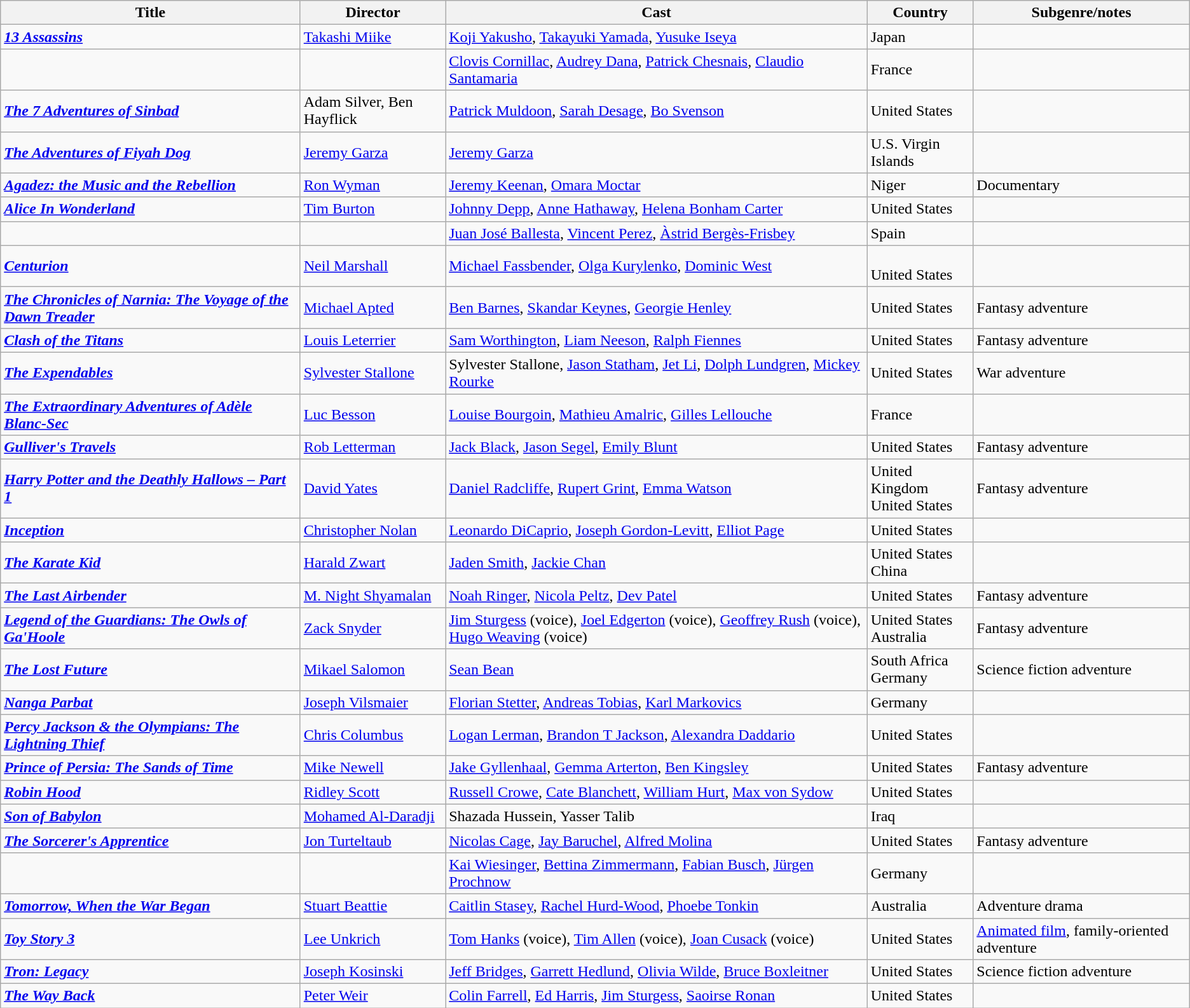<table class="wikitable">
<tr>
<th>Title</th>
<th>Director</th>
<th>Cast</th>
<th>Country</th>
<th>Subgenre/notes</th>
</tr>
<tr>
<td><strong><em><a href='#'>13 Assassins</a></em></strong></td>
<td><a href='#'>Takashi Miike</a></td>
<td><a href='#'>Koji Yakusho</a>, <a href='#'>Takayuki Yamada</a>, <a href='#'>Yusuke Iseya</a></td>
<td>Japan</td>
<td></td>
</tr>
<tr>
<td><strong><em></em></strong></td>
<td></td>
<td><a href='#'>Clovis Cornillac</a>, <a href='#'>Audrey Dana</a>, <a href='#'>Patrick Chesnais</a>, <a href='#'>Claudio Santamaria</a></td>
<td>France</td>
<td></td>
</tr>
<tr>
<td><strong><em><a href='#'>The 7 Adventures of Sinbad</a></em></strong></td>
<td>Adam Silver, Ben Hayflick</td>
<td><a href='#'>Patrick Muldoon</a>, <a href='#'>Sarah Desage</a>, <a href='#'>Bo Svenson</a></td>
<td>United States</td>
<td></td>
</tr>
<tr>
<td><strong><em><a href='#'>The Adventures of Fiyah Dog</a></em></strong></td>
<td><a href='#'>Jeremy Garza</a></td>
<td><a href='#'>Jeremy Garza</a></td>
<td>U.S. Virgin Islands</td>
<td></td>
</tr>
<tr>
<td><strong><em><a href='#'>Agadez: the Music and the Rebellion</a></em></strong></td>
<td><a href='#'>Ron Wyman</a></td>
<td><a href='#'>Jeremy Keenan</a>, <a href='#'>Omara Moctar</a></td>
<td>Niger</td>
<td>Documentary</td>
</tr>
<tr>
<td><strong><em><a href='#'>Alice In Wonderland</a></em></strong></td>
<td><a href='#'>Tim Burton</a></td>
<td><a href='#'>Johnny Depp</a>, <a href='#'>Anne Hathaway</a>, <a href='#'>Helena Bonham Carter</a></td>
<td>United States</td>
<td></td>
</tr>
<tr>
<td><strong><em></em></strong></td>
<td></td>
<td><a href='#'>Juan José Ballesta</a>, <a href='#'>Vincent Perez</a>, <a href='#'>Àstrid Bergès-Frisbey</a></td>
<td>Spain</td>
<td></td>
</tr>
<tr>
<td><strong><em><a href='#'>Centurion</a></em></strong></td>
<td><a href='#'>Neil Marshall</a></td>
<td><a href='#'>Michael Fassbender</a>, <a href='#'>Olga Kurylenko</a>, <a href='#'>Dominic West</a></td>
<td><br>United States</td>
<td></td>
</tr>
<tr>
<td><strong><em><a href='#'>The Chronicles of Narnia: The Voyage of the Dawn Treader</a></em></strong></td>
<td><a href='#'>Michael Apted</a></td>
<td><a href='#'>Ben Barnes</a>, <a href='#'>Skandar Keynes</a>, <a href='#'>Georgie Henley</a></td>
<td>United States</td>
<td>Fantasy adventure</td>
</tr>
<tr>
<td><strong><em><a href='#'>Clash of the Titans</a></em></strong></td>
<td><a href='#'>Louis Leterrier</a></td>
<td><a href='#'>Sam Worthington</a>, <a href='#'>Liam Neeson</a>, <a href='#'>Ralph Fiennes</a></td>
<td>United States</td>
<td>Fantasy adventure</td>
</tr>
<tr>
<td><strong><em><a href='#'>The Expendables</a></em></strong></td>
<td><a href='#'>Sylvester Stallone</a></td>
<td>Sylvester Stallone, <a href='#'>Jason Statham</a>, <a href='#'>Jet Li</a>, <a href='#'>Dolph Lundgren</a>, <a href='#'>Mickey Rourke</a></td>
<td>United States</td>
<td>War adventure</td>
</tr>
<tr>
<td><strong><em><a href='#'>The Extraordinary Adventures of Adèle Blanc-Sec</a></em></strong></td>
<td><a href='#'>Luc Besson</a></td>
<td><a href='#'>Louise Bourgoin</a>, <a href='#'>Mathieu Amalric</a>, <a href='#'>Gilles Lellouche</a></td>
<td>France</td>
<td></td>
</tr>
<tr>
<td><strong><em><a href='#'>Gulliver's Travels</a></em></strong></td>
<td><a href='#'>Rob Letterman</a></td>
<td><a href='#'>Jack Black</a>, <a href='#'>Jason Segel</a>, <a href='#'>Emily Blunt</a></td>
<td>United States</td>
<td>Fantasy adventure</td>
</tr>
<tr>
<td><strong><em><a href='#'>Harry Potter and the Deathly Hallows – Part 1</a></em></strong></td>
<td><a href='#'>David Yates</a></td>
<td><a href='#'>Daniel Radcliffe</a>, <a href='#'>Rupert Grint</a>, <a href='#'>Emma Watson</a></td>
<td>United Kingdom<br>United States</td>
<td>Fantasy adventure</td>
</tr>
<tr>
<td><strong><em><a href='#'>Inception</a></em></strong></td>
<td><a href='#'>Christopher Nolan</a></td>
<td><a href='#'>Leonardo DiCaprio</a>, <a href='#'>Joseph Gordon-Levitt</a>, <a href='#'>Elliot Page</a></td>
<td>United States</td>
<td></td>
</tr>
<tr>
<td><strong><em><a href='#'>The Karate Kid</a></em></strong></td>
<td><a href='#'>Harald Zwart</a></td>
<td><a href='#'>Jaden Smith</a>, <a href='#'>Jackie Chan</a></td>
<td>United States<br>China</td>
<td></td>
</tr>
<tr>
<td><strong><em><a href='#'>The Last Airbender</a></em></strong></td>
<td><a href='#'>M. Night Shyamalan</a></td>
<td><a href='#'>Noah Ringer</a>, <a href='#'>Nicola Peltz</a>, <a href='#'>Dev Patel</a></td>
<td>United States</td>
<td>Fantasy adventure</td>
</tr>
<tr>
<td><strong><em><a href='#'>Legend of the Guardians: The Owls of Ga'Hoole</a></em></strong></td>
<td><a href='#'>Zack Snyder</a></td>
<td><a href='#'>Jim Sturgess</a> (voice), <a href='#'>Joel Edgerton</a> (voice), <a href='#'>Geoffrey Rush</a> (voice), <a href='#'>Hugo Weaving</a> (voice)</td>
<td>United States<br>Australia</td>
<td>Fantasy adventure</td>
</tr>
<tr>
<td><strong><em><a href='#'>The Lost Future</a></em></strong></td>
<td><a href='#'>Mikael Salomon</a></td>
<td><a href='#'>Sean Bean</a></td>
<td>South Africa<br>Germany</td>
<td>Science fiction adventure</td>
</tr>
<tr>
<td><strong><em><a href='#'>Nanga Parbat</a></em></strong></td>
<td><a href='#'>Joseph Vilsmaier</a></td>
<td><a href='#'>Florian Stetter</a>, <a href='#'>Andreas Tobias</a>, <a href='#'>Karl Markovics</a></td>
<td>Germany</td>
<td></td>
</tr>
<tr>
<td><strong><em><a href='#'>Percy Jackson & the Olympians: The Lightning Thief</a></em></strong></td>
<td><a href='#'>Chris Columbus</a></td>
<td><a href='#'>Logan Lerman</a>, <a href='#'>Brandon T Jackson</a>, <a href='#'>Alexandra Daddario</a></td>
<td>United States</td>
<td></td>
</tr>
<tr>
<td><strong><em><a href='#'>Prince of Persia: The Sands of Time</a></em></strong></td>
<td><a href='#'>Mike Newell</a></td>
<td><a href='#'>Jake Gyllenhaal</a>, <a href='#'>Gemma Arterton</a>, <a href='#'>Ben Kingsley</a></td>
<td>United States</td>
<td>Fantasy adventure</td>
</tr>
<tr>
<td><strong><em><a href='#'>Robin Hood</a></em></strong></td>
<td><a href='#'>Ridley Scott</a></td>
<td><a href='#'>Russell Crowe</a>, <a href='#'>Cate Blanchett</a>, <a href='#'>William Hurt</a>, <a href='#'>Max von Sydow</a></td>
<td>United States</td>
<td></td>
</tr>
<tr>
<td><strong><em><a href='#'>Son of Babylon</a></em></strong></td>
<td><a href='#'>Mohamed Al-Daradji</a></td>
<td>Shazada Hussein, Yasser Talib</td>
<td>Iraq</td>
<td></td>
</tr>
<tr>
<td><strong><em><a href='#'>The Sorcerer's Apprentice</a></em></strong></td>
<td><a href='#'>Jon Turteltaub</a></td>
<td><a href='#'>Nicolas Cage</a>, <a href='#'>Jay Baruchel</a>, <a href='#'>Alfred Molina</a></td>
<td>United States</td>
<td>Fantasy adventure</td>
</tr>
<tr>
<td><strong><em></em></strong></td>
<td></td>
<td><a href='#'>Kai Wiesinger</a>, <a href='#'>Bettina Zimmermann</a>, <a href='#'>Fabian Busch</a>, <a href='#'>Jürgen Prochnow</a></td>
<td>Germany</td>
<td></td>
</tr>
<tr>
<td><strong><em><a href='#'>Tomorrow, When the War Began</a></em></strong></td>
<td><a href='#'>Stuart Beattie</a></td>
<td><a href='#'>Caitlin Stasey</a>, <a href='#'>Rachel Hurd-Wood</a>, <a href='#'>Phoebe Tonkin</a></td>
<td>Australia</td>
<td>Adventure drama</td>
</tr>
<tr>
<td><strong><em><a href='#'>Toy Story 3</a></em></strong></td>
<td><a href='#'>Lee Unkrich</a></td>
<td><a href='#'>Tom Hanks</a> (voice), <a href='#'>Tim Allen</a> (voice), <a href='#'>Joan Cusack</a> (voice)</td>
<td>United States</td>
<td><a href='#'>Animated film</a>, family-oriented adventure</td>
</tr>
<tr>
<td><strong><em><a href='#'>Tron: Legacy</a></em></strong></td>
<td><a href='#'>Joseph Kosinski</a></td>
<td><a href='#'>Jeff Bridges</a>, <a href='#'>Garrett Hedlund</a>, <a href='#'>Olivia Wilde</a>, <a href='#'>Bruce Boxleitner</a></td>
<td>United States</td>
<td>Science fiction adventure</td>
</tr>
<tr>
<td><strong><em><a href='#'>The Way Back</a></em></strong></td>
<td><a href='#'>Peter Weir</a></td>
<td><a href='#'>Colin Farrell</a>, <a href='#'>Ed Harris</a>, <a href='#'>Jim Sturgess</a>, <a href='#'>Saoirse Ronan</a></td>
<td>United States</td>
<td></td>
</tr>
</table>
